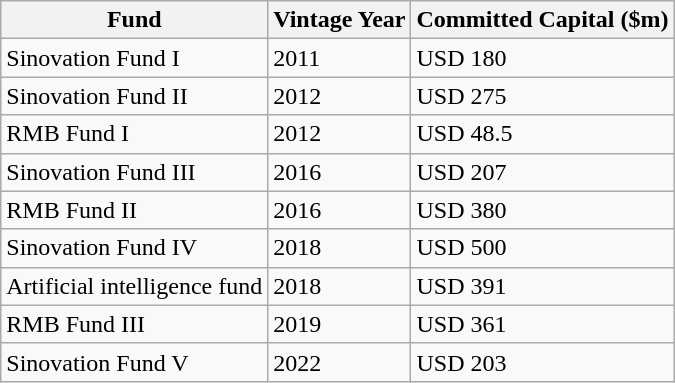<table class="wikitable">
<tr>
<th>Fund</th>
<th>Vintage Year</th>
<th>Committed Capital ($m)</th>
</tr>
<tr>
<td>Sinovation Fund I</td>
<td>2011</td>
<td>USD 180</td>
</tr>
<tr>
<td>Sinovation Fund II</td>
<td>2012</td>
<td>USD 275</td>
</tr>
<tr>
<td>RMB Fund I</td>
<td>2012</td>
<td>USD 48.5</td>
</tr>
<tr>
<td>Sinovation Fund III</td>
<td>2016</td>
<td>USD 207</td>
</tr>
<tr>
<td>RMB Fund II</td>
<td>2016</td>
<td>USD 380</td>
</tr>
<tr>
<td>Sinovation Fund IV</td>
<td>2018</td>
<td>USD 500</td>
</tr>
<tr>
<td>Artificial intelligence fund</td>
<td>2018</td>
<td>USD 391</td>
</tr>
<tr>
<td>RMB Fund III</td>
<td>2019</td>
<td>USD 361</td>
</tr>
<tr>
<td>Sinovation Fund V</td>
<td>2022</td>
<td>USD 203</td>
</tr>
</table>
